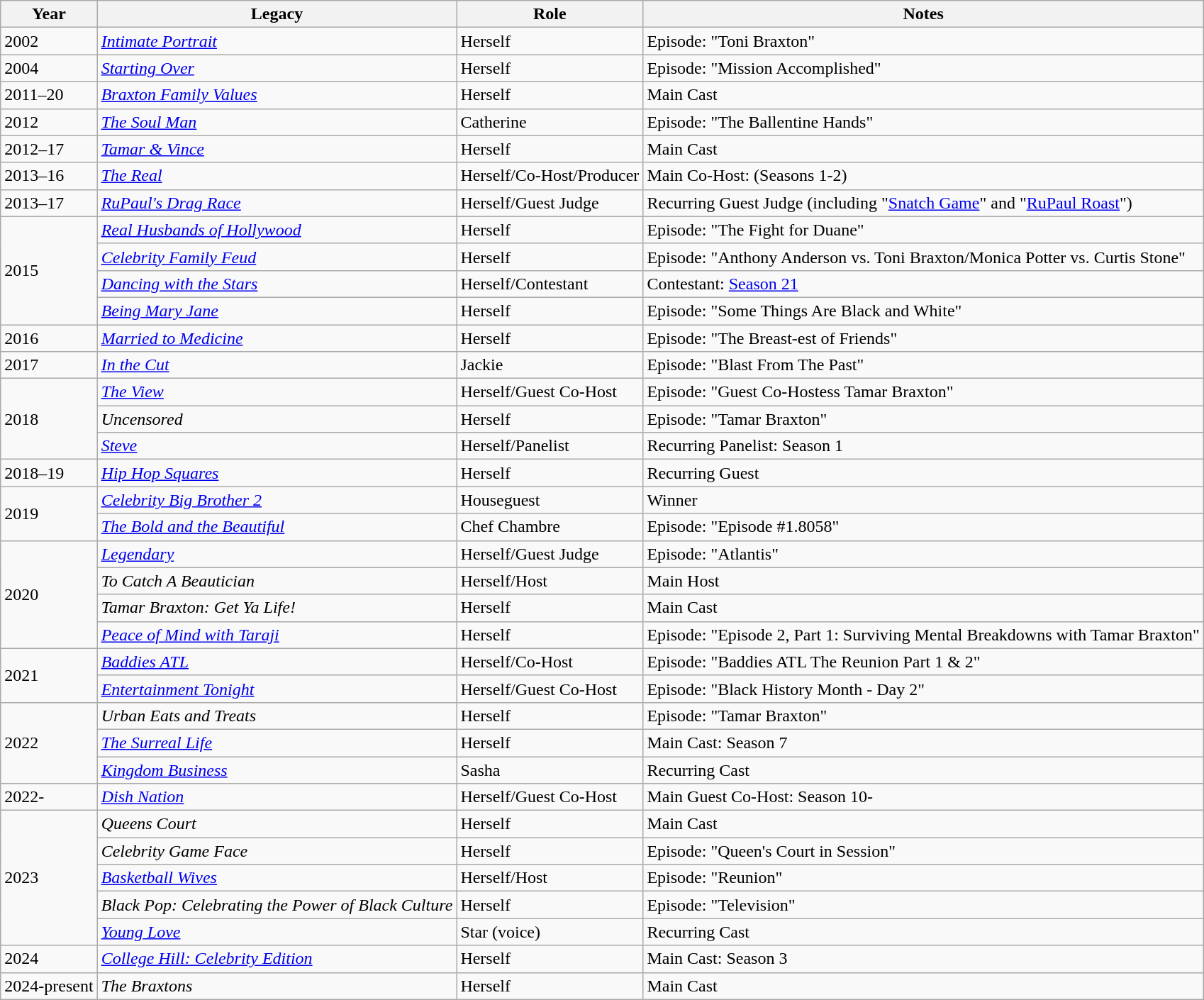<table class="wikitable plainrowheaders sortable" style="margin-right: 0;">
<tr>
<th>Year</th>
<th>Legacy</th>
<th>Role</th>
<th>Notes</th>
</tr>
<tr>
<td>2002</td>
<td><em><a href='#'>Intimate Portrait</a></em></td>
<td>Herself</td>
<td>Episode: "Toni Braxton"</td>
</tr>
<tr>
<td>2004</td>
<td><em><a href='#'>Starting Over</a></em></td>
<td>Herself</td>
<td>Episode: "Mission Accomplished"</td>
</tr>
<tr>
<td>2011–20</td>
<td><em><a href='#'>Braxton Family Values</a></em></td>
<td>Herself</td>
<td>Main Cast</td>
</tr>
<tr>
<td>2012</td>
<td><em><a href='#'>The Soul Man</a></em></td>
<td>Catherine</td>
<td>Episode: "The Ballentine Hands"</td>
</tr>
<tr>
<td>2012–17</td>
<td><em><a href='#'>Tamar & Vince</a></em></td>
<td>Herself</td>
<td>Main Cast</td>
</tr>
<tr>
<td>2013–16</td>
<td><em><a href='#'>The Real</a></em></td>
<td>Herself/Co-Host/Producer</td>
<td>Main Co-Host: (Seasons 1-2)</td>
</tr>
<tr>
<td>2013–17</td>
<td><em><a href='#'>RuPaul's Drag Race</a></em></td>
<td>Herself/Guest Judge</td>
<td>Recurring Guest Judge (including "<a href='#'>Snatch Game</a>" and "<a href='#'>RuPaul Roast</a>")</td>
</tr>
<tr>
<td rowspan=4>2015</td>
<td><em><a href='#'>Real Husbands of Hollywood</a></em></td>
<td>Herself</td>
<td>Episode: "The Fight for Duane"</td>
</tr>
<tr>
<td><em><a href='#'>Celebrity Family Feud</a></em></td>
<td>Herself</td>
<td>Episode: "Anthony Anderson vs. Toni Braxton/Monica Potter vs. Curtis Stone"</td>
</tr>
<tr>
<td><em><a href='#'>Dancing with the Stars</a></em></td>
<td>Herself/Contestant</td>
<td>Contestant: <a href='#'>Season 21</a></td>
</tr>
<tr>
<td><em><a href='#'>Being Mary Jane</a></em></td>
<td>Herself</td>
<td>Episode: "Some Things Are Black and White"</td>
</tr>
<tr>
<td>2016</td>
<td><em><a href='#'>Married to Medicine</a></em></td>
<td>Herself</td>
<td>Episode: "The Breast-est of Friends"</td>
</tr>
<tr>
<td>2017</td>
<td><em><a href='#'>In the Cut</a></em></td>
<td>Jackie</td>
<td>Episode: "Blast From The Past"</td>
</tr>
<tr>
<td rowspan=3>2018</td>
<td><em><a href='#'>The View</a></em></td>
<td>Herself/Guest Co-Host</td>
<td>Episode: "Guest Co-Hostess Tamar Braxton"</td>
</tr>
<tr>
<td><em>Uncensored</em></td>
<td>Herself</td>
<td>Episode: "Tamar Braxton"</td>
</tr>
<tr>
<td><em><a href='#'>Steve</a></em></td>
<td>Herself/Panelist</td>
<td>Recurring Panelist: Season 1</td>
</tr>
<tr>
<td>2018–19</td>
<td><em><a href='#'>Hip Hop Squares</a></em></td>
<td>Herself</td>
<td>Recurring Guest</td>
</tr>
<tr>
<td rowspan=2>2019</td>
<td><em><a href='#'>Celebrity Big Brother 2</a></em></td>
<td>Houseguest</td>
<td>Winner</td>
</tr>
<tr>
<td><em><a href='#'>The Bold and the Beautiful</a></em></td>
<td>Chef Chambre</td>
<td>Episode: "Episode #1.8058"</td>
</tr>
<tr>
<td rowspan=4>2020</td>
<td><em><a href='#'>Legendary</a></em></td>
<td>Herself/Guest Judge</td>
<td>Episode: "Atlantis"</td>
</tr>
<tr>
<td><em>To Catch A Beautician</em></td>
<td>Herself/Host</td>
<td>Main Host</td>
</tr>
<tr>
<td><em>Tamar Braxton: Get Ya Life!</em></td>
<td>Herself</td>
<td>Main Cast</td>
</tr>
<tr>
<td><em><a href='#'>Peace of Mind with Taraji</a></em></td>
<td>Herself</td>
<td>Episode: "Episode 2, Part 1: Surviving Mental Breakdowns with Tamar Braxton"</td>
</tr>
<tr>
<td rowspan=2>2021</td>
<td><em><a href='#'>Baddies ATL</a></em></td>
<td>Herself/Co-Host</td>
<td>Episode: "Baddies ATL The Reunion Part 1 & 2"</td>
</tr>
<tr>
<td><em><a href='#'>Entertainment Tonight</a></em></td>
<td>Herself/Guest Co-Host</td>
<td>Episode: "Black History Month - Day 2"</td>
</tr>
<tr>
<td rowspan=3>2022</td>
<td><em>Urban Eats and Treats</em></td>
<td>Herself</td>
<td>Episode: "Tamar Braxton"</td>
</tr>
<tr>
<td><em><a href='#'>The Surreal Life</a></em></td>
<td>Herself</td>
<td>Main Cast: Season 7</td>
</tr>
<tr>
<td><em><a href='#'>Kingdom Business</a></em></td>
<td>Sasha</td>
<td>Recurring Cast</td>
</tr>
<tr>
<td>2022-</td>
<td><em><a href='#'>Dish Nation</a></em></td>
<td>Herself/Guest Co-Host</td>
<td>Main Guest Co-Host: Season 10-</td>
</tr>
<tr>
<td rowspan=5>2023</td>
<td><em>Queens Court</em></td>
<td>Herself</td>
<td>Main Cast</td>
</tr>
<tr>
<td><em>Celebrity Game Face</em></td>
<td>Herself</td>
<td>Episode: "Queen's Court in Session"</td>
</tr>
<tr>
<td><em><a href='#'>Basketball Wives</a></em></td>
<td>Herself/Host</td>
<td>Episode: "Reunion"</td>
</tr>
<tr>
<td><em>Black Pop: Celebrating the Power of Black Culture</em></td>
<td>Herself</td>
<td>Episode: "Television"</td>
</tr>
<tr>
<td><em><a href='#'>Young Love</a></em></td>
<td>Star (voice)</td>
<td>Recurring Cast</td>
</tr>
<tr>
<td>2024</td>
<td><em><a href='#'>College Hill: Celebrity Edition</a></em></td>
<td>Herself</td>
<td>Main Cast: Season 3</td>
</tr>
<tr>
<td>2024-present </td>
<td><em>The Braxtons</em></td>
<td>Herself</td>
<td>Main Cast</td>
</tr>
</table>
